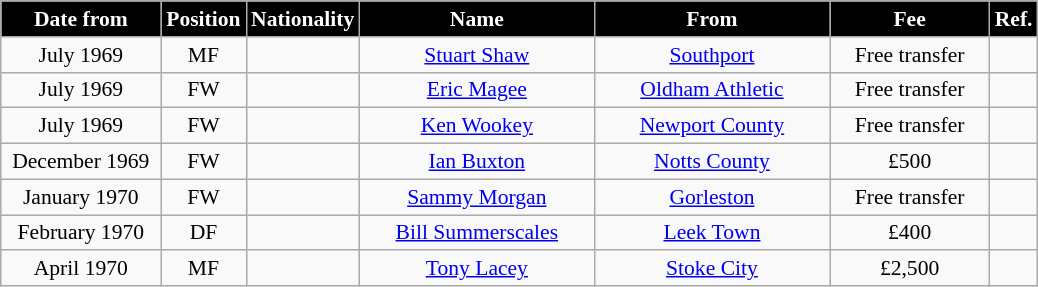<table class="wikitable" style="text-align:center; font-size:90%; ">
<tr>
<th style="background:#000000; color:white; width:100px;">Date from</th>
<th style="background:#000000; color:white; width:50px;">Position</th>
<th style="background:#000000; color:white; width:50px;">Nationality</th>
<th style="background:#000000; color:white; width:150px;">Name</th>
<th style="background:#000000; color:white; width:150px;">From</th>
<th style="background:#000000; color:white; width:100px;">Fee</th>
<th style="background:#000000; color:white; width:25px;">Ref.</th>
</tr>
<tr>
<td>July 1969</td>
<td>MF</td>
<td></td>
<td><a href='#'>Stuart Shaw</a></td>
<td><a href='#'>Southport</a></td>
<td>Free transfer</td>
<td></td>
</tr>
<tr>
<td>July 1969</td>
<td>FW</td>
<td></td>
<td><a href='#'>Eric Magee</a></td>
<td><a href='#'>Oldham Athletic</a></td>
<td>Free transfer</td>
<td></td>
</tr>
<tr>
<td>July 1969</td>
<td>FW</td>
<td></td>
<td><a href='#'>Ken Wookey</a></td>
<td><a href='#'>Newport County</a></td>
<td>Free transfer</td>
<td></td>
</tr>
<tr>
<td>December 1969</td>
<td>FW</td>
<td></td>
<td><a href='#'>Ian Buxton</a></td>
<td><a href='#'>Notts County</a></td>
<td>£500</td>
<td></td>
</tr>
<tr>
<td>January 1970</td>
<td>FW</td>
<td></td>
<td><a href='#'>Sammy Morgan</a></td>
<td><a href='#'>Gorleston</a></td>
<td>Free transfer</td>
<td></td>
</tr>
<tr>
<td>February 1970</td>
<td>DF</td>
<td></td>
<td><a href='#'>Bill Summerscales</a></td>
<td><a href='#'>Leek Town</a></td>
<td>£400</td>
<td></td>
</tr>
<tr>
<td>April 1970</td>
<td>MF</td>
<td></td>
<td><a href='#'>Tony Lacey</a></td>
<td><a href='#'>Stoke City</a></td>
<td>£2,500</td>
<td></td>
</tr>
</table>
